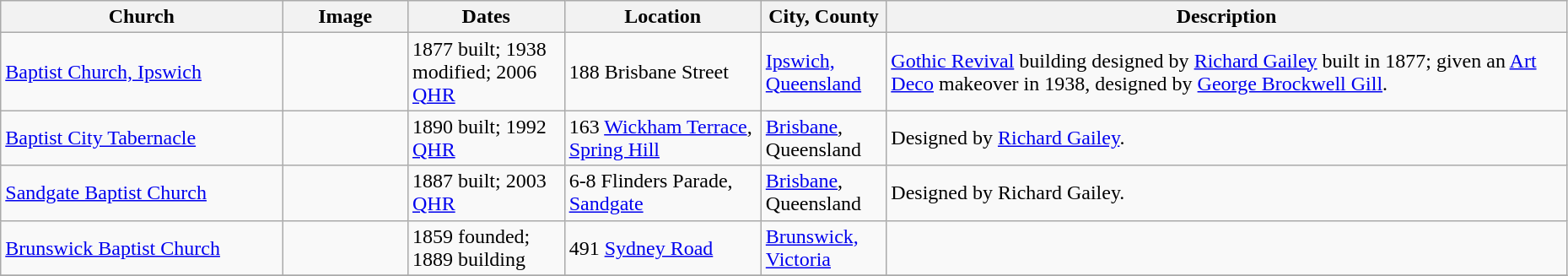<table class="wikitable sortable" style="width:98%">
<tr>
<th width = 18%><strong>Church</strong></th>
<th width = 8% class="unsortable"><strong>Image</strong></th>
<th width = 10%><strong>Dates</strong></th>
<th><strong>Location</strong></th>
<th width = 8%><strong>City, County</strong></th>
<th class="unsortable"><strong>Description</strong></th>
</tr>
<tr ->
<td><a href='#'>Baptist Church, Ipswich</a></td>
<td></td>
<td>1877 built; 1938 modified; 2006 <a href='#'>QHR</a></td>
<td>188 Brisbane Street<br></td>
<td><a href='#'>Ipswich, Queensland</a></td>
<td><a href='#'>Gothic Revival</a> building designed by <a href='#'>Richard Gailey</a> built in 1877; given an <a href='#'>Art Deco</a> makeover in 1938, designed by <a href='#'>George Brockwell Gill</a>.</td>
</tr>
<tr>
<td><a href='#'>Baptist City Tabernacle</a></td>
<td></td>
<td>1890 built; 1992 <a href='#'>QHR</a></td>
<td>163 <a href='#'>Wickham Terrace</a>, <a href='#'>Spring Hill</a><br></td>
<td><a href='#'>Brisbane</a>, Queensland</td>
<td>Designed by <a href='#'>Richard Gailey</a>.</td>
</tr>
<tr>
<td><a href='#'>Sandgate Baptist Church</a></td>
<td></td>
<td>1887 built; 2003 <a href='#'>QHR</a></td>
<td>6-8 Flinders Parade, <a href='#'>Sandgate</a><br></td>
<td><a href='#'>Brisbane</a>, Queensland</td>
<td>Designed by Richard Gailey.</td>
</tr>
<tr>
<td><a href='#'>Brunswick Baptist Church</a></td>
<td></td>
<td>1859 founded; 1889 building</td>
<td>491 <a href='#'>Sydney Road</a><br></td>
<td><a href='#'>Brunswick, Victoria</a></td>
<td></td>
</tr>
<tr>
</tr>
</table>
